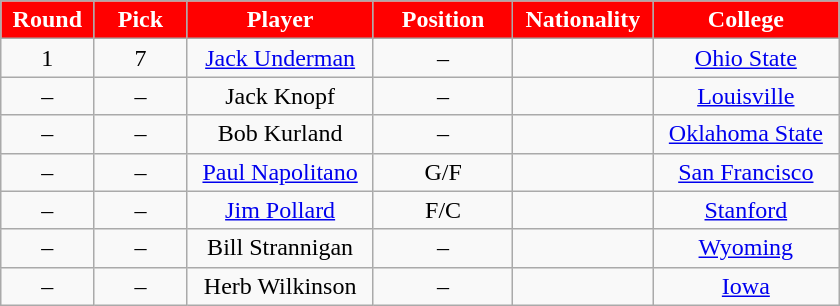<table class="wikitable sortable sortable">
<tr>
<th style="background:#FF0000; color:white" width="10%">Round</th>
<th style="background:#FF0000; color:white" width="10%">Pick</th>
<th style="background:#FF0000; color:white" width="20%">Player</th>
<th style="background:#FF0000; color:white" width="15%">Position</th>
<th style="background:#FF0000; color:white" width="15%">Nationality</th>
<th style="background:#FF0000; color:white" width="20%">College</th>
</tr>
<tr align="center">
<td>1</td>
<td>7</td>
<td><a href='#'>Jack Underman</a></td>
<td>–</td>
<td></td>
<td><a href='#'>Ohio State</a></td>
</tr>
<tr align="center">
<td>–</td>
<td>–</td>
<td>Jack Knopf</td>
<td>–</td>
<td></td>
<td><a href='#'>Louisville</a></td>
</tr>
<tr align="center">
<td>–</td>
<td>–</td>
<td>Bob Kurland</td>
<td>–</td>
<td></td>
<td><a href='#'>Oklahoma State</a></td>
</tr>
<tr align="center">
<td>–</td>
<td>–</td>
<td><a href='#'>Paul Napolitano</a></td>
<td>G/F</td>
<td></td>
<td><a href='#'>San Francisco</a></td>
</tr>
<tr align="center">
<td>–</td>
<td>–</td>
<td><a href='#'>Jim Pollard</a></td>
<td>F/C</td>
<td></td>
<td><a href='#'>Stanford</a></td>
</tr>
<tr align="center">
<td>–</td>
<td>–</td>
<td>Bill Strannigan</td>
<td>–</td>
<td></td>
<td><a href='#'>Wyoming</a></td>
</tr>
<tr align="center">
<td>–</td>
<td>–</td>
<td>Herb Wilkinson</td>
<td>–</td>
<td></td>
<td><a href='#'>Iowa</a></td>
</tr>
</table>
